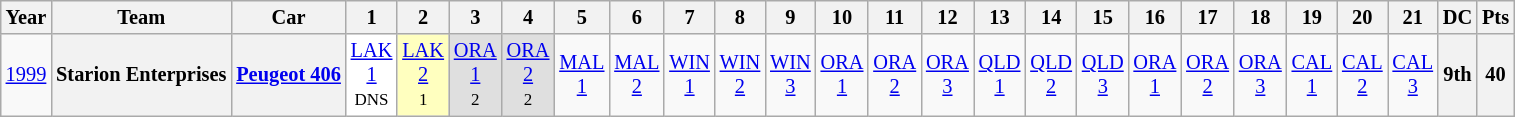<table class="wikitable" style="text-align:center; font-size:85%">
<tr>
<th>Year</th>
<th>Team</th>
<th>Car</th>
<th>1</th>
<th>2</th>
<th>3</th>
<th>4</th>
<th>5</th>
<th>6</th>
<th>7</th>
<th>8</th>
<th>9</th>
<th>10</th>
<th>11</th>
<th>12</th>
<th>13</th>
<th>14</th>
<th>15</th>
<th>16</th>
<th>17</th>
<th>18</th>
<th>19</th>
<th>20</th>
<th>21</th>
<th>DC</th>
<th>Pts</th>
</tr>
<tr>
<td><a href='#'>1999</a></td>
<th nowrap>Starion Enterprises</th>
<th nowrap><a href='#'>Peugeot 406</a></th>
<td style="background:#FFFFFF;"><a href='#'>LAK<br>1</a><br><small>DNS</small></td>
<td style="background:#FFFFBF;"><a href='#'>LAK<br>2</a><br><small>1</small></td>
<td style="background:#DFDFDF;"><a href='#'>ORA<br>1</a><br><small>2</small></td>
<td style="background:#DFDFDF;"><a href='#'>ORA<br>2</a><br><small>2</small></td>
<td><a href='#'>MAL<br>1</a></td>
<td><a href='#'>MAL<br>2</a></td>
<td><a href='#'>WIN<br>1</a></td>
<td><a href='#'>WIN<br>2</a></td>
<td><a href='#'>WIN<br>3</a></td>
<td><a href='#'>ORA<br>1</a></td>
<td><a href='#'>ORA<br>2</a></td>
<td><a href='#'>ORA<br>3</a></td>
<td><a href='#'>QLD<br>1</a></td>
<td><a href='#'>QLD<br>2</a></td>
<td><a href='#'>QLD<br>3</a></td>
<td><a href='#'>ORA<br>1</a></td>
<td><a href='#'>ORA<br>2</a></td>
<td><a href='#'>ORA<br>3</a></td>
<td><a href='#'>CAL<br>1</a></td>
<td><a href='#'>CAL<br>2</a></td>
<td><a href='#'>CAL<br>3</a></td>
<th>9th</th>
<th>40</th>
</tr>
</table>
